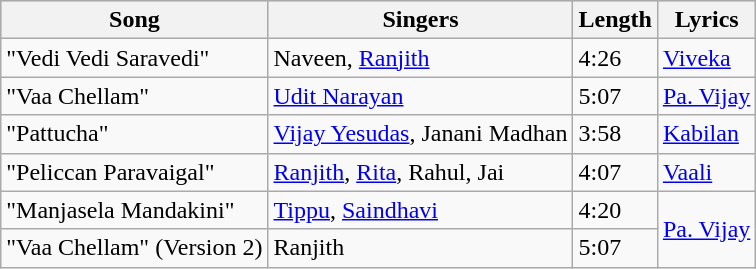<table class="wikitable">
<tr style="background:#cccccf; text-align:center;">
<th>Song</th>
<th>Singers</th>
<th>Length</th>
<th>Lyrics</th>
</tr>
<tr>
<td>"Vedi Vedi Saravedi"</td>
<td>Naveen, <a href='#'>Ranjith</a></td>
<td>4:26</td>
<td><a href='#'>Viveka</a></td>
</tr>
<tr>
<td>"Vaa Chellam"</td>
<td><a href='#'>Udit Narayan</a></td>
<td>5:07</td>
<td><a href='#'>Pa. Vijay</a></td>
</tr>
<tr>
<td>"Pattucha"</td>
<td><a href='#'>Vijay Yesudas</a>, Janani Madhan</td>
<td>3:58</td>
<td><a href='#'>Kabilan</a></td>
</tr>
<tr>
<td>"Peliccan Paravaigal"</td>
<td><a href='#'>Ranjith</a>, <a href='#'>Rita</a>, Rahul, Jai</td>
<td>4:07</td>
<td><a href='#'>Vaali</a></td>
</tr>
<tr>
<td>"Manjasela Mandakini"</td>
<td><a href='#'>Tippu</a>, <a href='#'>Saindhavi</a></td>
<td>4:20</td>
<td rowspan=2><a href='#'>Pa. Vijay</a></td>
</tr>
<tr>
<td>"Vaa Chellam" (Version 2)</td>
<td>Ranjith</td>
<td>5:07</td>
</tr>
</table>
